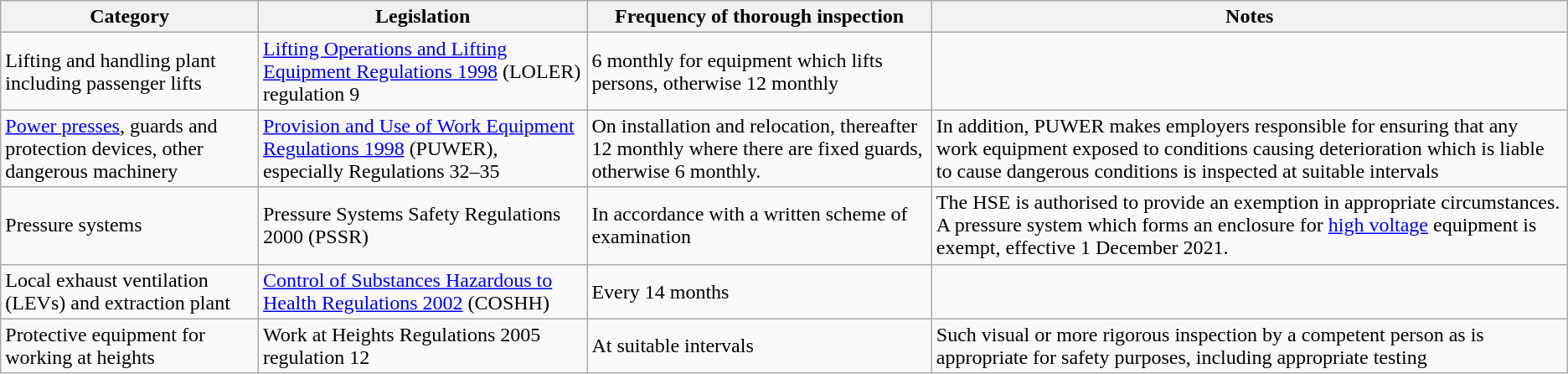<table class="wikitable">
<tr>
<th>Category</th>
<th>Legislation</th>
<th>Frequency of thorough inspection</th>
<th>Notes</th>
</tr>
<tr>
<td>Lifting and handling plant including passenger lifts</td>
<td><a href='#'>Lifting Operations and Lifting Equipment Regulations 1998</a> (LOLER) regulation 9</td>
<td>6 monthly for equipment which lifts persons, otherwise 12 monthly</td>
<td></td>
</tr>
<tr>
<td><a href='#'>Power presses</a>, guards and protection devices, other dangerous machinery</td>
<td><a href='#'>Provision and Use of Work Equipment Regulations 1998</a> (PUWER), especially Regulations 32–35</td>
<td>On installation and relocation, thereafter 12 monthly where there are fixed guards, otherwise 6 monthly.</td>
<td>In addition, PUWER makes employers responsible for ensuring that any work equipment exposed to conditions causing deterioration which is liable to cause dangerous conditions is inspected at suitable intervals</td>
</tr>
<tr>
<td>Pressure systems</td>
<td>Pressure Systems Safety Regulations 2000 (PSSR)</td>
<td>In accordance with a written scheme of examination</td>
<td>The HSE is authorised to provide an exemption in appropriate circumstances. A pressure system which forms an enclosure for <a href='#'>high voltage</a> equipment is exempt, effective 1 December 2021.</td>
</tr>
<tr>
<td>Local exhaust ventilation (LEVs) and extraction plant</td>
<td><a href='#'>Control of Substances Hazardous to Health Regulations 2002</a> (COSHH)</td>
<td>Every 14 months</td>
<td></td>
</tr>
<tr>
<td>Protective equipment for working at heights</td>
<td>Work at Heights Regulations 2005 regulation 12</td>
<td>At suitable intervals</td>
<td>Such visual or more rigorous inspection by a competent person as is appropriate for safety purposes, including appropriate testing </td>
</tr>
</table>
